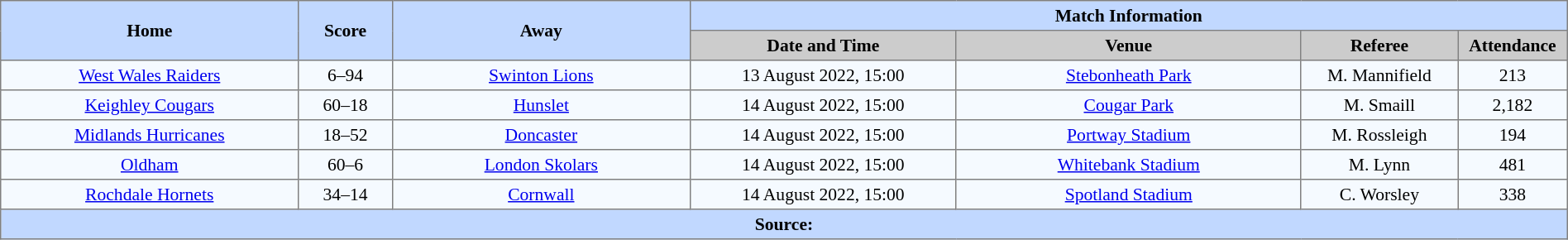<table border=1 style="border-collapse:collapse; font-size:90%; text-align:center;" cellpadding=3 cellspacing=0 width=100%>
<tr bgcolor=#C1D8FF>
<th scope="col" rowspan=2 width=19%>Home</th>
<th scope="col" rowspan=2 width=6%>Score</th>
<th scope="col" rowspan=2 width=19%>Away</th>
<th colspan=4>Match Information</th>
</tr>
<tr bgcolor=#CCCCCC>
<th scope="col" width=17%>Date and Time</th>
<th scope="col" width=22%>Venue</th>
<th scope="col" width=10%>Referee</th>
<th scope="col" width=7%>Attendance</th>
</tr>
<tr bgcolor=#F5FAFF>
<td> <a href='#'>West Wales Raiders</a></td>
<td>6–94</td>
<td> <a href='#'>Swinton Lions</a></td>
<td>13 August 2022, 15:00</td>
<td><a href='#'>Stebonheath Park</a></td>
<td>M. Mannifield</td>
<td>213</td>
</tr>
<tr bgcolor=#F5FAFF>
<td> <a href='#'>Keighley Cougars</a></td>
<td>60–18</td>
<td> <a href='#'>Hunslet</a></td>
<td>14 August 2022, 15:00</td>
<td><a href='#'>Cougar Park</a></td>
<td>M. Smaill</td>
<td>2,182</td>
</tr>
<tr bgcolor=#F5FAFF>
<td> <a href='#'>Midlands Hurricanes</a></td>
<td>18–52</td>
<td> <a href='#'>Doncaster</a></td>
<td>14 August 2022, 15:00</td>
<td><a href='#'>Portway Stadium</a></td>
<td>M. Rossleigh</td>
<td>194</td>
</tr>
<tr bgcolor=#F5FAFF>
<td> <a href='#'>Oldham</a></td>
<td>60–6</td>
<td> <a href='#'>London Skolars</a></td>
<td>14 August 2022, 15:00</td>
<td><a href='#'>Whitebank Stadium</a></td>
<td>M. Lynn</td>
<td>481</td>
</tr>
<tr bgcolor=#F5FAFF>
<td> <a href='#'>Rochdale Hornets</a></td>
<td>34–14</td>
<td> <a href='#'>Cornwall</a></td>
<td>14 August 2022, 15:00</td>
<td><a href='#'>Spotland Stadium</a></td>
<td>C. Worsley</td>
<td>338</td>
</tr>
<tr style="background:#c1d8ff;">
<th colspan=7>Source:</th>
</tr>
</table>
